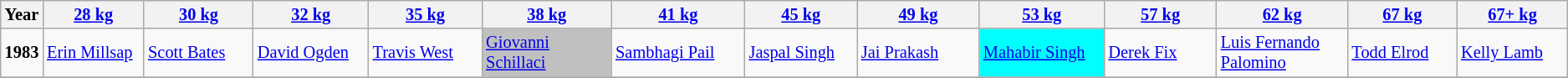<table class="wikitable sortable"  style="font-size: 85%">
<tr>
<th>Year</th>
<th width=200><a href='#'>28 kg</a></th>
<th width=275><a href='#'>30 kg</a></th>
<th width=275><a href='#'>32 kg</a></th>
<th width=275><a href='#'>35 kg</a></th>
<th width=275><a href='#'>38 kg</a></th>
<th width=275><a href='#'>41 kg</a></th>
<th width=275><a href='#'>45 kg</a></th>
<th width=275><a href='#'>49 kg</a></th>
<th width=275><a href='#'>53 kg</a></th>
<th width=275><a href='#'>57 kg</a></th>
<th width=275><a href='#'>62 kg</a></th>
<th width=275><a href='#'>67 kg</a></th>
<th width=275><a href='#'>67+ kg</a></th>
</tr>
<tr>
<td><strong>1983</strong></td>
<td> <a href='#'>Erin Millsap</a></td>
<td> <a href='#'>Scott Bates</a></td>
<td> <a href='#'>David Ogden</a></td>
<td> <a href='#'>Travis West</a></td>
<td bgcolor="Silver"> <a href='#'>Giovanni Schillaci</a></td>
<td> <a href='#'>Sambhagi Pail</a></td>
<td> <a href='#'>Jaspal Singh</a></td>
<td> <a href='#'>Jai Prakash</a></td>
<td bgcolor="aqua"> <a href='#'>Mahabir Singh</a></td>
<td> <a href='#'>Derek Fix</a></td>
<td> <a href='#'>Luis Fernando Palomino</a></td>
<td> <a href='#'>Todd Elrod</a></td>
<td> <a href='#'>Kelly Lamb</a></td>
</tr>
<tr>
</tr>
</table>
